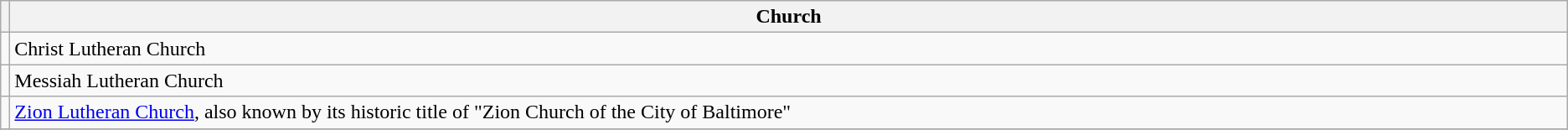<table class="wikitable">
<tr>
<th width="0%"></th>
<th width="100%">Church</th>
</tr>
<tr>
<td></td>
<td>Christ Lutheran Church</td>
</tr>
<tr>
<td></td>
<td>Messiah Lutheran Church</td>
</tr>
<tr>
<td></td>
<td><a href='#'>Zion Lutheran Church</a>, also known by its historic title of "Zion Church of the City of Baltimore"</td>
</tr>
<tr>
</tr>
</table>
